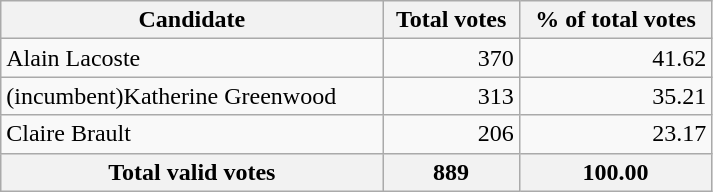<table class="wikitable" width="475">
<tr>
<th align="left">Candidate</th>
<th align="right">Total votes</th>
<th align="right">% of total votes</th>
</tr>
<tr>
<td align="left">Alain Lacoste</td>
<td align="right">370</td>
<td align="right">41.62</td>
</tr>
<tr>
<td align="left">(incumbent)Katherine Greenwood</td>
<td align="right">313</td>
<td align="right">35.21</td>
</tr>
<tr>
<td align="left">Claire Brault</td>
<td align="right">206</td>
<td align="right">23.17</td>
</tr>
<tr bgcolor="#EEEEEE">
<th align="left">Total valid votes</th>
<th align="right"><strong>889</strong></th>
<th align="right"><strong>100.00</strong></th>
</tr>
</table>
